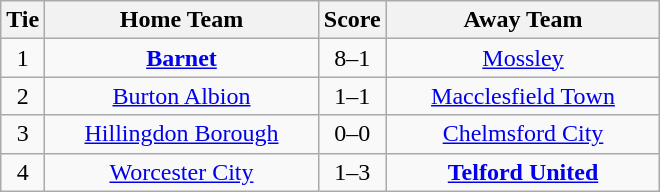<table class="wikitable" style="text-align:center;">
<tr>
<th width=20>Tie</th>
<th width=175>Home Team</th>
<th width=20>Score</th>
<th width=175>Away Team</th>
</tr>
<tr>
<td>1</td>
<td><strong><a href='#'>Barnet</a></strong></td>
<td>8–1</td>
<td><a href='#'>Mossley</a></td>
</tr>
<tr>
<td>2</td>
<td><a href='#'>Burton Albion</a></td>
<td>1–1</td>
<td><a href='#'>Macclesfield Town</a></td>
</tr>
<tr>
<td>3</td>
<td><a href='#'>Hillingdon Borough</a></td>
<td>0–0</td>
<td><a href='#'>Chelmsford City</a></td>
</tr>
<tr>
<td>4</td>
<td><a href='#'>Worcester City</a></td>
<td>1–3</td>
<td><strong><a href='#'>Telford United</a></strong></td>
</tr>
</table>
